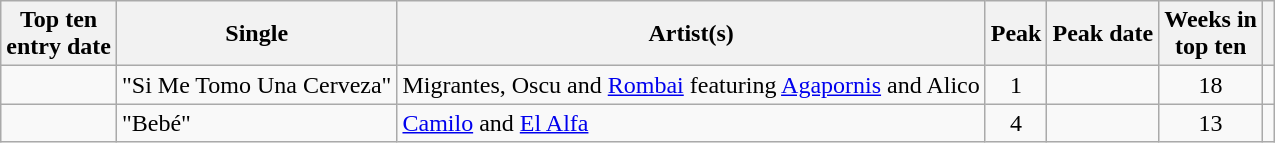<table class="wikitable sortable">
<tr>
<th>Top ten<br>entry date</th>
<th>Single</th>
<th>Artist(s)</th>
<th data-sort-type="number">Peak</th>
<th>Peak date</th>
<th data-sort-type="number">Weeks in<br>top ten</th>
<th></th>
</tr>
<tr>
<td></td>
<td>"Si Me Tomo Una Cerveza"</td>
<td>Migrantes, Oscu and <a href='#'>Rombai</a> featuring <a href='#'>Agapornis</a> and Alico</td>
<td style="text-align:center;">1</td>
<td></td>
<td style="text-align:center;">18</td>
<td style="text-align:center;"></td>
</tr>
<tr>
<td></td>
<td>"Bebé"</td>
<td><a href='#'>Camilo</a> and <a href='#'>El Alfa</a></td>
<td style="text-align:center;">4</td>
<td></td>
<td style="text-align:center;">13</td>
<td style="text-align:center;"></td>
</tr>
</table>
